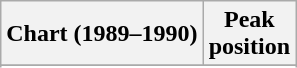<table class="wikitable">
<tr>
<th align="left">Chart (1989–1990)</th>
<th align="center">Peak<br>position</th>
</tr>
<tr>
</tr>
<tr>
</tr>
</table>
